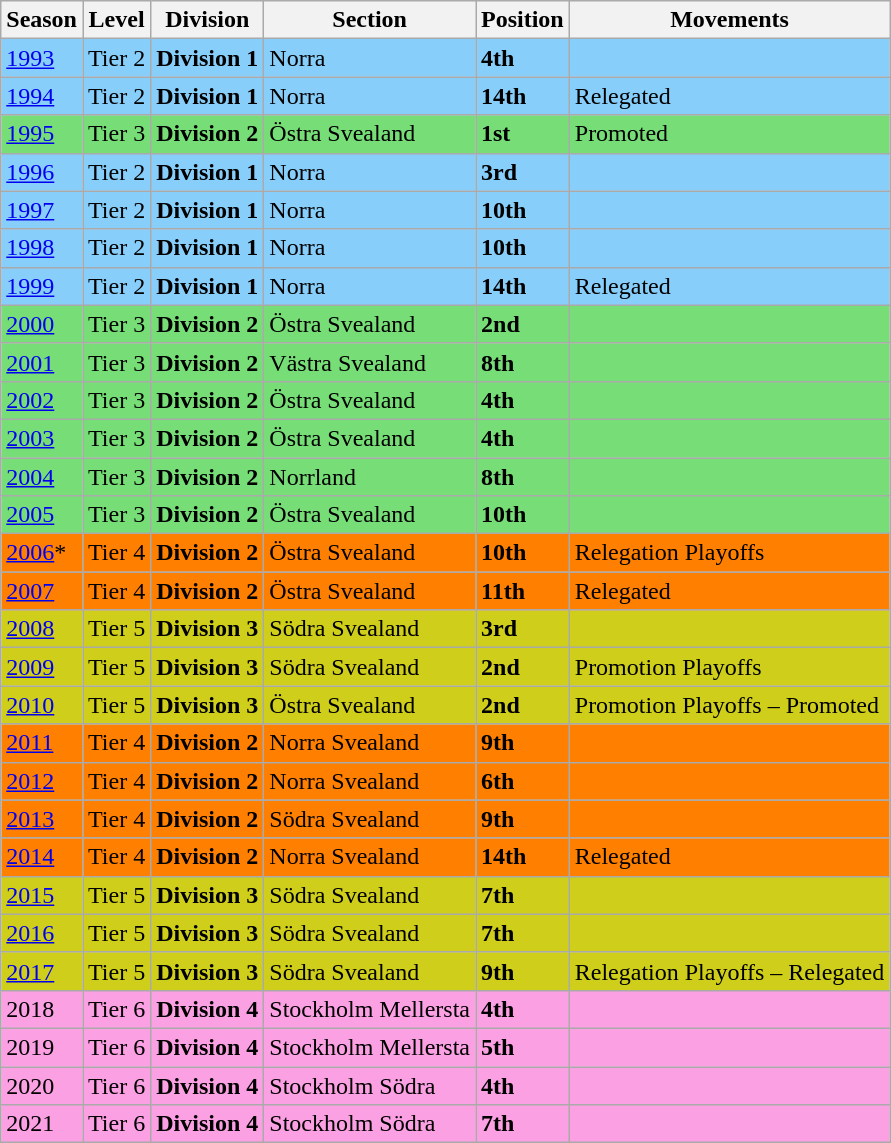<table class="wikitable">
<tr style="background:#f0f6fa;">
<th>Season</th>
<th>Level</th>
<th>Division</th>
<th>Section</th>
<th>Position</th>
<th>Movements</th>
</tr>
<tr style="background:#87CEFA;">
<td><a href='#'>1993</a></td>
<td>Tier 2</td>
<td><strong>Division 1</strong></td>
<td>Norra</td>
<td><strong>4th</strong></td>
<td></td>
</tr>
<tr style="background:#87CEFA;">
<td><a href='#'>1994</a></td>
<td>Tier 2</td>
<td><strong>Division 1</strong></td>
<td>Norra</td>
<td><strong>14th</strong></td>
<td>Relegated</td>
</tr>
<tr style="background:#77DD77;">
<td><a href='#'>1995</a></td>
<td>Tier 3</td>
<td><strong>Division 2</strong></td>
<td>Östra Svealand</td>
<td><strong>1st</strong></td>
<td>Promoted</td>
</tr>
<tr style="background:#87CEFA;">
<td><a href='#'>1996</a></td>
<td>Tier 2</td>
<td><strong>Division 1</strong></td>
<td>Norra</td>
<td><strong>3rd</strong></td>
<td></td>
</tr>
<tr style="background:#87CEFA;">
<td><a href='#'>1997</a></td>
<td>Tier 2</td>
<td><strong>Division 1</strong></td>
<td>Norra</td>
<td><strong>10th</strong></td>
<td></td>
</tr>
<tr style="background:#87CEFA;">
<td><a href='#'>1998</a></td>
<td>Tier 2</td>
<td><strong>Division 1</strong></td>
<td>Norra</td>
<td><strong>10th</strong></td>
<td></td>
</tr>
<tr style="background:#87CEFA;">
<td><a href='#'>1999</a></td>
<td>Tier 2</td>
<td><strong>Division 1</strong></td>
<td>Norra</td>
<td><strong>14th</strong></td>
<td>Relegated</td>
</tr>
<tr style="background:#77DD77;">
<td><a href='#'>2000</a></td>
<td>Tier 3</td>
<td><strong>Division 2</strong></td>
<td>Östra Svealand</td>
<td><strong>2nd</strong></td>
<td></td>
</tr>
<tr style="background:#77DD77;">
<td><a href='#'>2001</a></td>
<td>Tier 3</td>
<td><strong>Division 2</strong></td>
<td>Västra Svealand</td>
<td><strong>8th</strong></td>
<td></td>
</tr>
<tr style="background:#77DD77;">
<td><a href='#'>2002</a></td>
<td>Tier 3</td>
<td><strong>Division 2</strong></td>
<td>Östra Svealand</td>
<td><strong>4th</strong></td>
<td></td>
</tr>
<tr style="background:#77DD77;">
<td><a href='#'>2003</a></td>
<td>Tier 3</td>
<td><strong>Division 2</strong></td>
<td>Östra Svealand</td>
<td><strong>4th</strong></td>
<td></td>
</tr>
<tr style="background:#77DD77;">
<td><a href='#'>2004</a></td>
<td>Tier 3</td>
<td><strong>Division 2</strong></td>
<td>Norrland</td>
<td><strong>8th</strong></td>
<td></td>
</tr>
<tr style="background:#77DD77;">
<td><a href='#'>2005</a></td>
<td>Tier 3</td>
<td><strong>Division 2</strong></td>
<td>Östra Svealand</td>
<td><strong>10th</strong></td>
<td></td>
</tr>
<tr style="background:#FF7F00;">
<td><a href='#'>2006</a>*</td>
<td>Tier 4</td>
<td><strong>Division 2</strong></td>
<td>Östra Svealand</td>
<td><strong>10th</strong></td>
<td>Relegation Playoffs</td>
</tr>
<tr style="background:#FF7F00;">
<td><a href='#'>2007</a></td>
<td>Tier 4</td>
<td><strong>Division 2</strong></td>
<td>Östra Svealand</td>
<td><strong>11th</strong></td>
<td>Relegated</td>
</tr>
<tr style="background:#CECE1B;">
<td><a href='#'>2008</a></td>
<td>Tier 5</td>
<td><strong>Division 3</strong></td>
<td>Södra Svealand</td>
<td><strong>3rd</strong></td>
<td></td>
</tr>
<tr style="background:#CECE1B;">
<td><a href='#'>2009</a></td>
<td>Tier 5</td>
<td><strong>Division 3</strong></td>
<td>Södra Svealand</td>
<td><strong>2nd</strong></td>
<td>Promotion Playoffs</td>
</tr>
<tr style="background:#CECE1B;">
<td><a href='#'>2010</a></td>
<td>Tier 5</td>
<td><strong>Division 3</strong></td>
<td>Östra Svealand</td>
<td><strong>2nd</strong></td>
<td>Promotion Playoffs – Promoted</td>
</tr>
<tr style="background:#FF7F00;">
<td><a href='#'>2011</a></td>
<td>Tier 4</td>
<td><strong>Division 2</strong></td>
<td>Norra Svealand</td>
<td><strong>9th</strong></td>
<td></td>
</tr>
<tr style="background:#FF7F00;">
<td><a href='#'>2012</a></td>
<td>Tier 4</td>
<td><strong>Division 2</strong></td>
<td>Norra Svealand</td>
<td><strong>6th</strong></td>
<td></td>
</tr>
<tr style="background:#FF7F00;">
<td><a href='#'>2013</a></td>
<td>Tier 4</td>
<td><strong>Division 2</strong></td>
<td>Södra Svealand</td>
<td><strong>9th</strong></td>
<td></td>
</tr>
<tr style="background:#FF7F00;">
<td><a href='#'>2014</a></td>
<td>Tier 4</td>
<td><strong>Division 2</strong></td>
<td>Norra Svealand</td>
<td><strong>14th</strong></td>
<td>Relegated</td>
</tr>
<tr style="background:#CECE1B;">
<td><a href='#'>2015</a></td>
<td>Tier 5</td>
<td><strong>Division 3</strong></td>
<td>Södra Svealand</td>
<td><strong>7th</strong></td>
<td></td>
</tr>
<tr style="background:#CECE1B;">
<td><a href='#'>2016</a></td>
<td>Tier 5</td>
<td><strong>Division 3</strong></td>
<td>Södra Svealand</td>
<td><strong>7th</strong></td>
<td></td>
</tr>
<tr style="background:#CECE1B;">
<td><a href='#'>2017</a></td>
<td>Tier 5</td>
<td><strong>Division 3</strong></td>
<td>Södra Svealand</td>
<td><strong>9th</strong></td>
<td>Relegation Playoffs – Relegated</td>
</tr>
<tr>
<td style="background:#FBA0E3;">2018</td>
<td style="background:#FBA0E3;">Tier 6</td>
<td style="background:#FBA0E3;"><strong>Division 4</strong></td>
<td style="background:#FBA0E3;">Stockholm Mellersta</td>
<td style="background:#FBA0E3;"><strong>4th</strong></td>
<td style="background:#FBA0E3;"></td>
</tr>
<tr>
<td style="background:#FBA0E3;">2019</td>
<td style="background:#FBA0E3;">Tier 6</td>
<td style="background:#FBA0E3;"><strong>Division 4</strong></td>
<td style="background:#FBA0E3;">Stockholm Mellersta</td>
<td style="background:#FBA0E3;"><strong>5th</strong></td>
<td style="background:#FBA0E3;"></td>
</tr>
<tr>
<td style="background:#FBA0E3;">2020</td>
<td style="background:#FBA0E3;">Tier 6</td>
<td style="background:#FBA0E3;"><strong>Division 4</strong></td>
<td style="background:#FBA0E3;">Stockholm Södra</td>
<td style="background:#FBA0E3;"><strong>4th</strong></td>
<td style="background:#FBA0E3;"></td>
</tr>
<tr>
<td style="background:#FBA0E3;">2021</td>
<td style="background:#FBA0E3;">Tier 6</td>
<td style="background:#FBA0E3;"><strong>Division 4</strong></td>
<td style="background:#FBA0E3;">Stockholm Södra</td>
<td style="background:#FBA0E3;"><strong>7th</strong></td>
<td style="background:#FBA0E3;"></td>
</tr>
</table>
